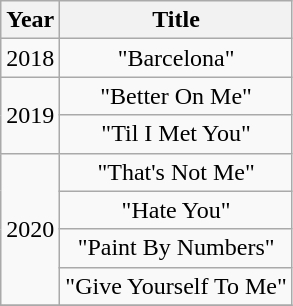<table class="wikitable plainrowheaders" style="text-align:center;">
<tr>
<th scope="col">Year</th>
<th scope="col">Title</th>
</tr>
<tr>
<td>2018</td>
<td>"Barcelona"</td>
</tr>
<tr>
<td rowspan=2>2019</td>
<td>"Better On Me"</td>
</tr>
<tr>
<td>"Til I Met You"</td>
</tr>
<tr>
<td rowspan=4>2020</td>
<td>"That's Not Me"</td>
</tr>
<tr>
<td>"Hate You"</td>
</tr>
<tr>
<td>"Paint By Numbers"</td>
</tr>
<tr>
<td>"Give Yourself To Me"</td>
</tr>
<tr>
</tr>
</table>
